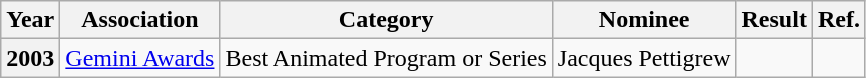<table class="wikitable sortable">
<tr>
<th scope="col">Year</th>
<th scope="col">Association</th>
<th scope="col">Category</th>
<th scope="col">Nominee</th>
<th scope="col">Result</th>
<th scope="col">Ref.</th>
</tr>
<tr>
<th scope="row">2003</th>
<td><a href='#'>Gemini Awards</a></td>
<td>Best Animated Program or Series</td>
<td>Jacques Pettigrew</td>
<td></td>
<td></td>
</tr>
</table>
